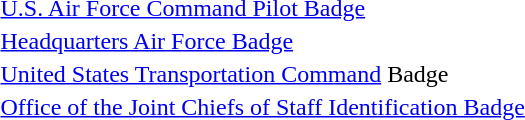<table>
<tr>
<td></td>
<td><a href='#'>U.S. Air Force Command Pilot Badge</a></td>
</tr>
<tr>
<td></td>
<td><a href='#'>Headquarters Air Force Badge</a></td>
</tr>
<tr>
<td></td>
<td><a href='#'>United States Transportation Command</a> Badge</td>
</tr>
<tr>
<td></td>
<td><a href='#'>Office of the Joint Chiefs of Staff Identification Badge</a></td>
</tr>
</table>
